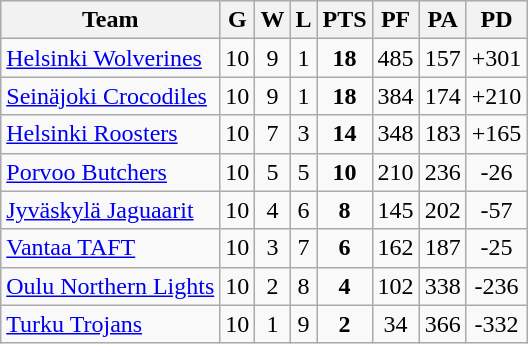<table class="wikitable" border="1">
<tr style="background:#efefef;">
<th>Team</th>
<th>G</th>
<th>W</th>
<th>L</th>
<th>PTS</th>
<th>PF</th>
<th>PA</th>
<th>PD</th>
</tr>
<tr style="text-align:center;">
<td align="left"><a href='#'>Helsinki Wolverines</a></td>
<td>10</td>
<td>9</td>
<td>1</td>
<td><strong>18</strong></td>
<td>485</td>
<td>157</td>
<td>+301</td>
</tr>
<tr style="text-align:center;">
<td align="left"><a href='#'>Seinäjoki Crocodiles</a></td>
<td>10</td>
<td>9</td>
<td>1</td>
<td><strong>18</strong></td>
<td>384</td>
<td>174</td>
<td>+210</td>
</tr>
<tr style="text-align:center;">
<td align="left"><a href='#'>Helsinki Roosters</a></td>
<td>10</td>
<td>7</td>
<td>3</td>
<td><strong>14</strong></td>
<td>348</td>
<td>183</td>
<td>+165</td>
</tr>
<tr style="text-align:center;">
<td align="left"><a href='#'>Porvoo Butchers</a></td>
<td>10</td>
<td>5</td>
<td>5</td>
<td><strong>10</strong></td>
<td>210</td>
<td>236</td>
<td>-26</td>
</tr>
<tr style="text-align:center;">
<td align="left"><a href='#'>Jyväskylä Jaguaarit</a></td>
<td>10</td>
<td>4</td>
<td>6</td>
<td><strong>8</strong></td>
<td>145</td>
<td>202</td>
<td>-57</td>
</tr>
<tr style="text-align:center;">
<td align="left"><a href='#'>Vantaa TAFT</a></td>
<td>10</td>
<td>3</td>
<td>7</td>
<td><strong>6</strong></td>
<td>162</td>
<td>187</td>
<td>-25</td>
</tr>
<tr style="text-align:center;">
<td align="left"><a href='#'>Oulu Northern Lights</a></td>
<td>10</td>
<td>2</td>
<td>8</td>
<td><strong>4</strong></td>
<td>102</td>
<td>338</td>
<td>-236</td>
</tr>
<tr style="text-align:center;">
<td align="left"><a href='#'>Turku Trojans</a></td>
<td>10</td>
<td>1</td>
<td>9</td>
<td><strong>2</strong></td>
<td>34</td>
<td>366</td>
<td>-332</td>
</tr>
</table>
